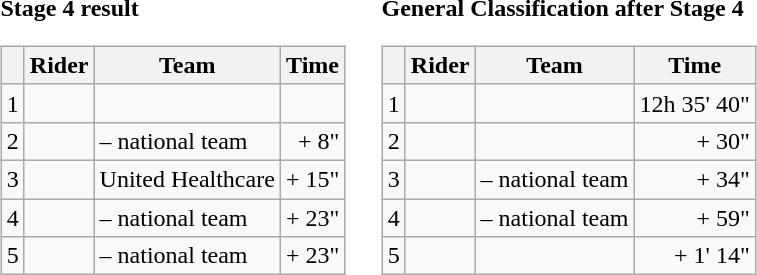<table>
<tr>
<td><strong>Stage 4 result</strong><br><table class="wikitable">
<tr>
<th></th>
<th>Rider</th>
<th>Team</th>
<th>Time</th>
</tr>
<tr>
<td>1</td>
<td></td>
<td></td>
<td align="right"></td>
</tr>
<tr>
<td>2</td>
<td></td>
<td> – national team</td>
<td align="right">+ 8"</td>
</tr>
<tr>
<td>3</td>
<td></td>
<td>United Healthcare</td>
<td align="right">+ 15"</td>
</tr>
<tr>
<td>4</td>
<td></td>
<td> – national team</td>
<td align="right">+ 23"</td>
</tr>
<tr>
<td>5</td>
<td></td>
<td> – national team</td>
<td align="right">+ 23"</td>
</tr>
</table>
</td>
<td></td>
<td><strong>General Classification after Stage 4</strong><br><table class="wikitable">
<tr>
<th></th>
<th>Rider</th>
<th>Team</th>
<th>Time</th>
</tr>
<tr>
<td>1</td>
<td></td>
<td></td>
<td align="right">12h 35' 40"</td>
</tr>
<tr>
<td>2</td>
<td></td>
<td></td>
<td align="right">+ 30"</td>
</tr>
<tr>
<td>3</td>
<td></td>
<td> – national team</td>
<td align="right">+ 34"</td>
</tr>
<tr>
<td>4</td>
<td></td>
<td> – national team</td>
<td align="right">+ 59"</td>
</tr>
<tr>
<td>5</td>
<td></td>
<td></td>
<td align="right">+ 1' 14"</td>
</tr>
</table>
</td>
</tr>
</table>
